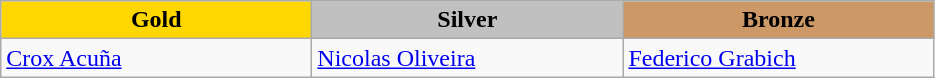<table class="wikitable" style="text-align:left">
<tr align="center">
<td width=200 bgcolor=gold><strong>Gold</strong></td>
<td width=200 bgcolor=silver><strong>Silver</strong></td>
<td width=200 bgcolor=CC9966><strong>Bronze</strong></td>
</tr>
<tr>
<td><a href='#'>Crox Acuña</a><br><em></em></td>
<td><a href='#'>Nicolas Oliveira</a><br><em></em></td>
<td><a href='#'>Federico Grabich</a><br><em></em></td>
</tr>
</table>
